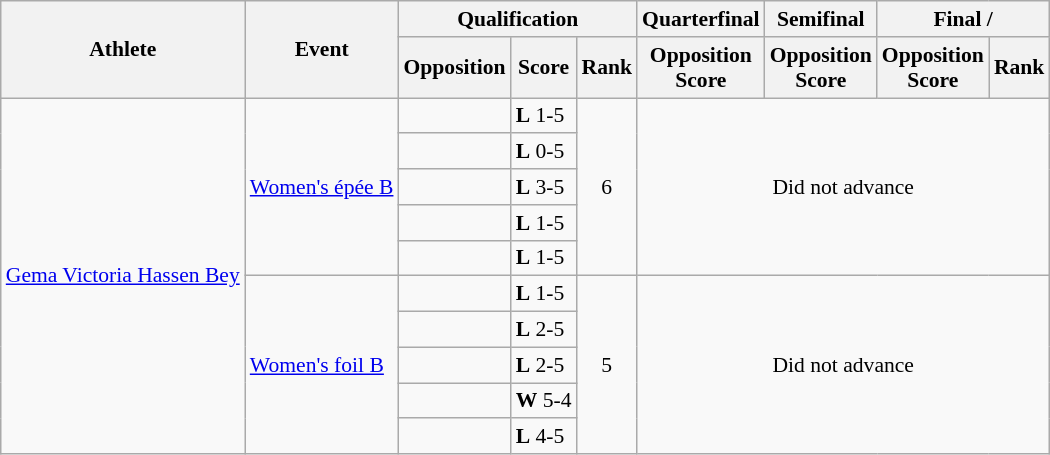<table class=wikitable style="font-size:90%">
<tr>
<th rowspan="2">Athlete</th>
<th rowspan="2">Event</th>
<th colspan="3">Qualification</th>
<th>Quarterfinal</th>
<th>Semifinal</th>
<th colspan="2">Final / </th>
</tr>
<tr>
<th>Opposition</th>
<th>Score</th>
<th>Rank</th>
<th>Opposition<br>Score</th>
<th>Opposition<br>Score</th>
<th>Opposition<br>Score</th>
<th>Rank</th>
</tr>
<tr>
<td rowspan=10><a href='#'>Gema Victoria Hassen Bey</a></td>
<td rowspan=5><a href='#'>Women's épée B</a></td>
<td></td>
<td><strong>L</strong> 1-5</td>
<td align="center" rowspan=5>6</td>
<td align="center" rowspan=5 colspan=4>Did not advance</td>
</tr>
<tr>
<td></td>
<td><strong>L</strong> 0-5</td>
</tr>
<tr>
<td></td>
<td><strong>L</strong> 3-5</td>
</tr>
<tr>
<td></td>
<td><strong>L</strong> 1-5</td>
</tr>
<tr>
<td></td>
<td><strong>L</strong> 1-5</td>
</tr>
<tr>
<td rowspan=5><a href='#'>Women's foil B</a></td>
<td></td>
<td><strong>L</strong> 1-5</td>
<td align="center" rowspan=5>5</td>
<td align="center" rowspan=5 colspan=4>Did not advance</td>
</tr>
<tr>
<td></td>
<td><strong>L</strong> 2-5</td>
</tr>
<tr>
<td></td>
<td><strong>L</strong> 2-5</td>
</tr>
<tr>
<td></td>
<td><strong>W</strong> 5-4</td>
</tr>
<tr>
<td></td>
<td><strong>L</strong> 4-5</td>
</tr>
</table>
